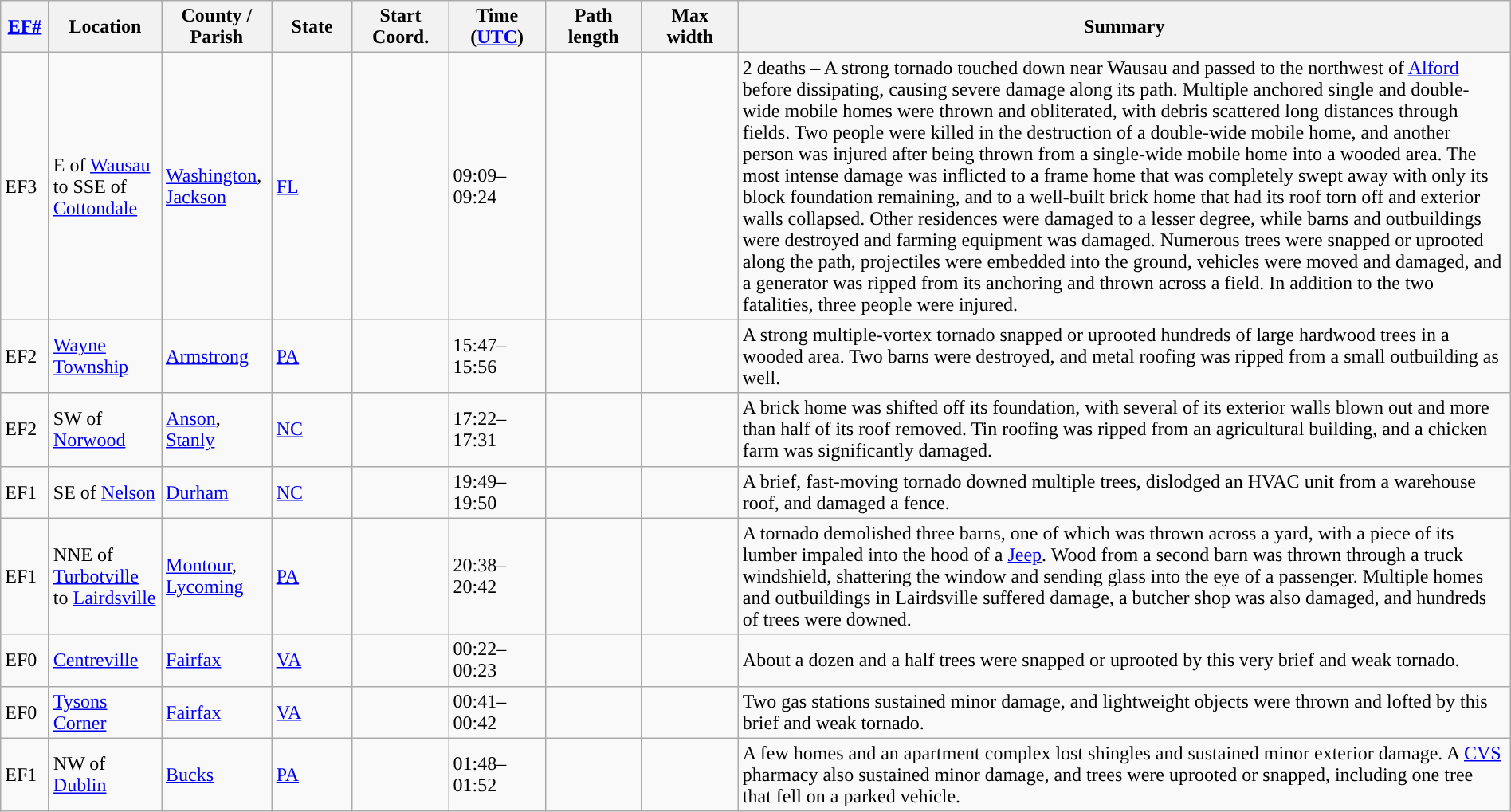<table class="wikitable sortable" style="width:100%;">
<tr>
<th scope="col"  style="width:3%; text-align:center;"><a href='#'>EF#</a></th>
<th scope="col"  style="width:7%; text-align:center;" class="unsortable">Location</th>
<th scope="col"  style="width:6%; text-align:center;" class="unsortable">County / Parish</th>
<th scope="col"  style="width:5%; text-align:center;">State</th>
<th scope="col"  style="width:6%; text-align:center;">Start Coord.</th>
<th scope="col"  style="width:6%; text-align:center;">Time (<a href='#'>UTC</a>)</th>
<th scope="col"  style="width:6%; text-align:center;">Path length</th>
<th scope="col"  style="width:6%; text-align:center;">Max width</th>
<th scope="col" class="unsortable" style="width:48%; text-align:center;">Summary</th>
</tr>
<tr>
<td>EF3</td>
<td>E of <a href='#'>Wausau</a> to SSE of <a href='#'>Cottondale</a></td>
<td><a href='#'>Washington</a>, <a href='#'>Jackson</a></td>
<td><a href='#'>FL</a></td>
<td></td>
<td>09:09–09:24</td>
<td></td>
<td></td>
<td>2 deaths – A strong tornado touched down near Wausau and passed to the northwest of <a href='#'>Alford</a> before dissipating, causing severe damage along its path. Multiple anchored single and double-wide mobile homes were thrown and obliterated, with debris scattered long distances through fields. Two people were killed in the destruction of a double-wide mobile home, and another person was injured after being thrown from a single-wide mobile home into a wooded area. The most intense damage was inflicted to a frame home that was completely swept away with only its block foundation remaining, and to a well-built brick home that had its roof torn off and exterior walls collapsed. Other residences were damaged to a lesser degree, while barns and outbuildings were destroyed and farming equipment was damaged. Numerous trees were snapped or uprooted along the path, projectiles were embedded into the ground, vehicles were moved and damaged, and a generator was ripped from its anchoring and thrown across a field. In addition to the two fatalities, three people were injured.</td>
</tr>
<tr>
<td>EF2</td>
<td><a href='#'>Wayne Township</a></td>
<td><a href='#'>Armstrong</a></td>
<td><a href='#'>PA</a></td>
<td></td>
<td>15:47–15:56</td>
<td></td>
<td></td>
<td>A strong multiple-vortex tornado snapped or uprooted hundreds of large hardwood trees in a wooded area. Two barns were destroyed, and metal roofing was ripped from a small outbuilding as well.</td>
</tr>
<tr>
<td>EF2</td>
<td>SW of <a href='#'>Norwood</a></td>
<td><a href='#'>Anson</a>, <a href='#'>Stanly</a></td>
<td><a href='#'>NC</a></td>
<td></td>
<td>17:22–17:31</td>
<td></td>
<td></td>
<td>A brick home was shifted off its foundation, with several of its exterior walls blown out and more than half of its roof removed. Tin roofing was ripped from an agricultural building, and a chicken farm was significantly damaged.</td>
</tr>
<tr>
<td>EF1</td>
<td>SE of <a href='#'>Nelson</a></td>
<td><a href='#'>Durham</a></td>
<td><a href='#'>NC</a></td>
<td></td>
<td>19:49–19:50</td>
<td></td>
<td></td>
<td>A brief, fast-moving tornado downed multiple trees, dislodged an HVAC unit from a warehouse roof, and damaged a fence.</td>
</tr>
<tr>
<td>EF1</td>
<td>NNE of <a href='#'>Turbotville</a> to <a href='#'>Lairdsville</a></td>
<td><a href='#'>Montour</a>, <a href='#'>Lycoming</a></td>
<td><a href='#'>PA</a></td>
<td></td>
<td>20:38–20:42</td>
<td></td>
<td></td>
<td>A tornado demolished three barns, one of which was thrown across a yard, with a piece of its lumber impaled into the hood of a <a href='#'>Jeep</a>. Wood from a second barn was thrown through a truck windshield, shattering the window and sending glass into the eye of a passenger. Multiple homes and outbuildings in Lairdsville suffered damage, a butcher shop was also damaged, and hundreds of trees were downed.</td>
</tr>
<tr>
<td>EF0</td>
<td><a href='#'>Centreville</a></td>
<td><a href='#'>Fairfax</a></td>
<td><a href='#'>VA</a></td>
<td></td>
<td>00:22–00:23</td>
<td></td>
<td></td>
<td>About a dozen and a half trees were snapped or uprooted by this very brief and weak tornado.</td>
</tr>
<tr>
<td>EF0</td>
<td><a href='#'>Tysons Corner</a></td>
<td><a href='#'>Fairfax</a></td>
<td><a href='#'>VA</a></td>
<td></td>
<td>00:41–00:42</td>
<td></td>
<td></td>
<td>Two gas stations sustained minor damage, and lightweight objects were thrown and lofted by this brief and weak tornado.</td>
</tr>
<tr>
<td>EF1</td>
<td>NW of <a href='#'>Dublin</a></td>
<td><a href='#'>Bucks</a></td>
<td><a href='#'>PA</a></td>
<td></td>
<td>01:48–01:52</td>
<td></td>
<td></td>
<td>A few homes and an apartment complex lost shingles and sustained minor exterior damage. A <a href='#'>CVS</a> pharmacy also sustained minor damage, and trees were uprooted or snapped, including one tree that fell on a parked vehicle.</td>
</tr>
</table>
